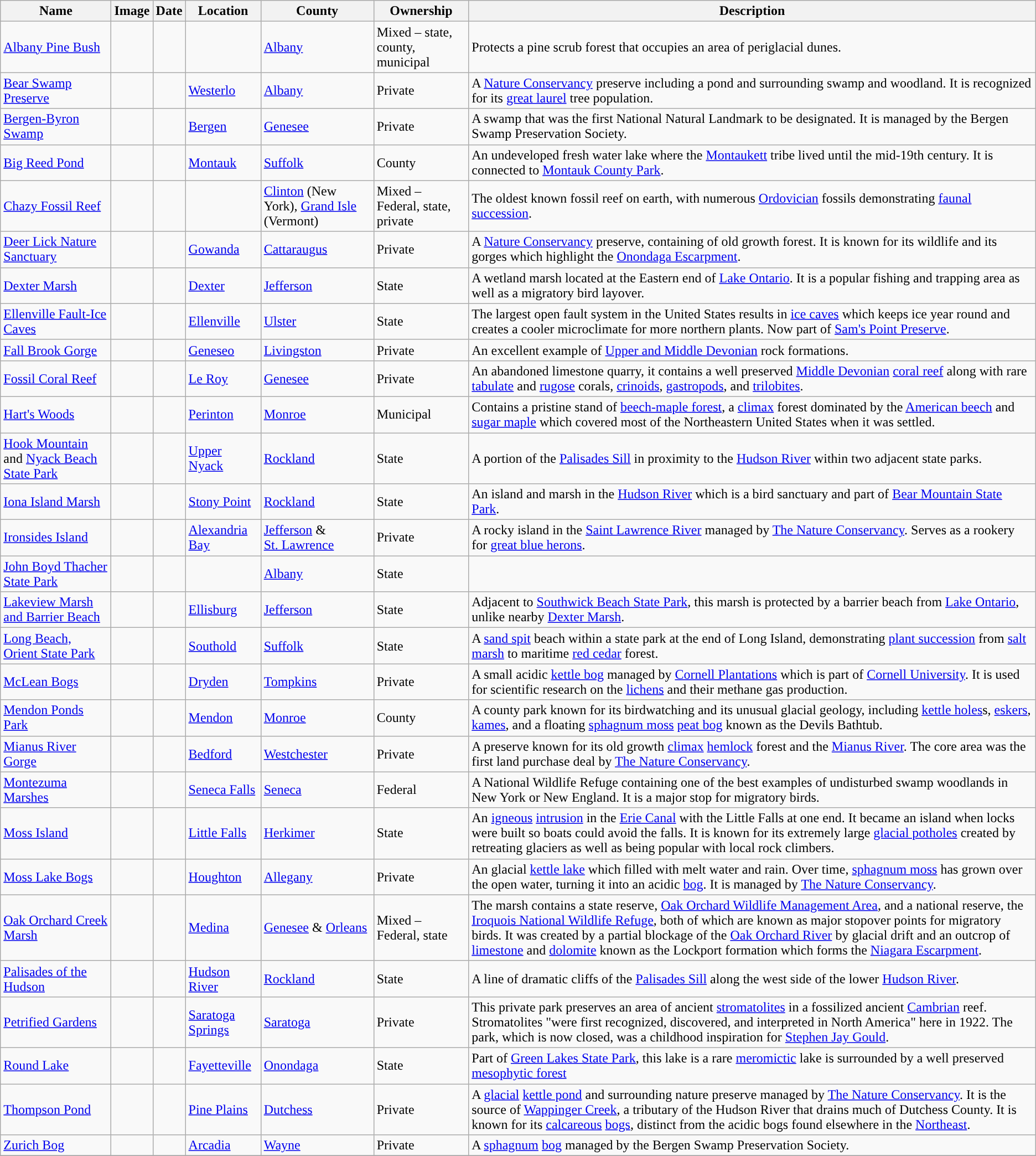<table class="wikitable sortable" align="center">
<tr>
<th style="background-color:">Name</th>
<th style="background-color:">Image</th>
<th style="background-color:">Date</th>
<th style="background-color:">Location</th>
<th style="background-color:">County</th>
<th style="background-color:">Ownership</th>
<th style="background-color:">Description</th>
</tr>
<tr>
<td><a href='#'>Albany Pine Bush</a></td>
<td></td>
<td></td>
<td></td>
<td><a href='#'>Albany</a></td>
<td>Mixed – state, county, municipal</td>
<td>Protects a pine scrub forest that occupies an area of periglacial dunes.</td>
</tr>
<tr>
<td><a href='#'>Bear Swamp Preserve</a></td>
<td></td>
<td></td>
<td><a href='#'>Westerlo</a> <small></small></td>
<td><a href='#'>Albany</a></td>
<td>Private</td>
<td>A  <a href='#'>Nature Conservancy</a> preserve including a pond and surrounding swamp and woodland. It is recognized for its <a href='#'>great laurel</a> tree population.</td>
</tr>
<tr>
<td><a href='#'>Bergen-Byron Swamp</a></td>
<td></td>
<td></td>
<td><a href='#'>Bergen</a> <small></small></td>
<td><a href='#'>Genesee</a></td>
<td>Private</td>
<td>A  swamp that was the first National Natural Landmark to be designated.  It is managed by the Bergen Swamp Preservation Society.</td>
</tr>
<tr>
<td><a href='#'>Big Reed Pond</a></td>
<td></td>
<td></td>
<td><a href='#'>Montauk</a> <small></small></td>
<td><a href='#'>Suffolk</a></td>
<td>County</td>
<td>An undeveloped fresh water lake where the <a href='#'>Montaukett</a> tribe lived until the mid-19th century.  It is connected to <a href='#'>Montauk County Park</a>.</td>
</tr>
<tr>
<td><a href='#'>Chazy Fossil Reef</a></td>
<td></td>
<td></td>
<td></td>
<td><a href='#'>Clinton</a> (New York), <a href='#'>Grand Isle</a> (Vermont)</td>
<td>Mixed – Federal, state, private</td>
<td>The oldest known fossil reef on earth, with numerous <a href='#'>Ordovician</a> fossils demonstrating <a href='#'>faunal succession</a>.</td>
</tr>
<tr>
<td><a href='#'>Deer Lick Nature Sanctuary</a></td>
<td></td>
<td></td>
<td><a href='#'>Gowanda</a> <small></small></td>
<td><a href='#'>Cattaraugus</a></td>
<td>Private</td>
<td>A  <a href='#'>Nature Conservancy</a> preserve, containing  of old growth forest.  It is known for its wildlife and its gorges which highlight the <a href='#'>Onondaga Escarpment</a>.</td>
</tr>
<tr>
<td><a href='#'>Dexter Marsh</a></td>
<td></td>
<td></td>
<td><a href='#'>Dexter</a> <small></small></td>
<td><a href='#'>Jefferson</a></td>
<td>State</td>
<td>A  wetland marsh located at the Eastern end of <a href='#'>Lake Ontario</a>.  It is a popular fishing and trapping area as well as a migratory bird layover.</td>
</tr>
<tr>
<td><a href='#'>Ellenville Fault-Ice Caves</a></td>
<td></td>
<td></td>
<td><a href='#'>Ellenville</a> <small></small></td>
<td><a href='#'>Ulster</a></td>
<td>State</td>
<td>The largest open fault system in the United States results in <a href='#'>ice caves</a> which keeps ice year round and creates a cooler microclimate for more northern plants.  Now part of <a href='#'>Sam's Point Preserve</a>.</td>
</tr>
<tr>
<td><a href='#'>Fall Brook Gorge</a></td>
<td></td>
<td></td>
<td><a href='#'>Geneseo</a> <small></small></td>
<td><a href='#'>Livingston</a></td>
<td>Private</td>
<td>An excellent example of <a href='#'>Upper and Middle Devonian</a> rock formations.</td>
</tr>
<tr>
<td><a href='#'>Fossil Coral Reef</a></td>
<td></td>
<td></td>
<td><a href='#'>Le Roy</a></td>
<td><a href='#'>Genesee</a></td>
<td>Private</td>
<td>An abandoned limestone quarry, it contains a well preserved <a href='#'>Middle Devonian</a> <a href='#'>coral reef</a> along with rare <a href='#'>tabulate</a> and <a href='#'>rugose</a> corals, <a href='#'>crinoids</a>, <a href='#'>gastropods</a>, and <a href='#'>trilobites</a>.</td>
</tr>
<tr>
<td><a href='#'>Hart's Woods</a></td>
<td></td>
<td></td>
<td><a href='#'>Perinton</a> <small></small></td>
<td><a href='#'>Monroe</a></td>
<td>Municipal</td>
<td>Contains a pristine stand of <a href='#'>beech-maple forest</a>, a <a href='#'>climax</a> forest dominated by the <a href='#'>American beech</a> and <a href='#'>sugar maple</a> which covered most of the Northeastern United States when it was settled.</td>
</tr>
<tr>
<td><a href='#'>Hook Mountain</a> and <a href='#'>Nyack Beach State Park</a></td>
<td></td>
<td></td>
<td><a href='#'>Upper Nyack</a> <small></small></td>
<td><a href='#'>Rockland</a></td>
<td>State</td>
<td>A portion of the <a href='#'>Palisades Sill</a> in proximity to the <a href='#'>Hudson River</a> within two adjacent state parks.</td>
</tr>
<tr>
<td><a href='#'>Iona Island Marsh</a></td>
<td></td>
<td></td>
<td><a href='#'>Stony Point</a> <small></small></td>
<td><a href='#'>Rockland</a></td>
<td>State</td>
<td>An island and marsh in the <a href='#'>Hudson River</a> which is a bird sanctuary and part of <a href='#'>Bear Mountain State Park</a>.</td>
</tr>
<tr>
<td><a href='#'>Ironsides Island</a></td>
<td></td>
<td></td>
<td><a href='#'>Alexandria Bay</a> <small></small></td>
<td><a href='#'>Jefferson</a> & <a href='#'>St. Lawrence</a></td>
<td>Private</td>
<td>A rocky island in the <a href='#'>Saint Lawrence River</a> managed by <a href='#'>The Nature Conservancy</a>. Serves as a rookery for <a href='#'>great blue herons</a>.</td>
</tr>
<tr>
<td><a href='#'>John Boyd Thacher State Park</a></td>
<td></td>
<td></td>
<td><small></small></td>
<td><a href='#'>Albany</a></td>
<td>State</td>
<td></td>
</tr>
<tr>
<td><a href='#'>Lakeview Marsh and Barrier Beach</a></td>
<td></td>
<td></td>
<td><a href='#'>Ellisburg</a> <small></small></td>
<td><a href='#'>Jefferson</a></td>
<td>State</td>
<td>Adjacent to <a href='#'>Southwick Beach State Park</a>, this  marsh is protected by a barrier beach from <a href='#'>Lake Ontario</a>, unlike nearby <a href='#'>Dexter Marsh</a>.</td>
</tr>
<tr>
<td><a href='#'>Long Beach, Orient State Park</a></td>
<td></td>
<td></td>
<td><a href='#'>Southold</a> <small></small></td>
<td><a href='#'>Suffolk</a></td>
<td>State</td>
<td>A  <a href='#'>sand spit</a> beach within a state park at the end of Long Island, demonstrating <a href='#'>plant succession</a> from <a href='#'>salt marsh</a> to maritime <a href='#'>red cedar</a> forest.</td>
</tr>
<tr>
<td><a href='#'>McLean Bogs</a></td>
<td></td>
<td></td>
<td><a href='#'>Dryden</a></td>
<td><a href='#'>Tompkins</a></td>
<td>Private</td>
<td>A small acidic <a href='#'>kettle bog</a> managed by <a href='#'>Cornell Plantations</a> which is part of <a href='#'>Cornell University</a>.  It is used for scientific research on the <a href='#'>lichens</a> and their methane gas production.</td>
</tr>
<tr>
<td><a href='#'>Mendon Ponds Park</a></td>
<td></td>
<td></td>
<td><a href='#'>Mendon</a> <small></small></td>
<td><a href='#'>Monroe</a></td>
<td>County</td>
<td>A  county park known for its birdwatching and its unusual glacial geology, including <a href='#'>kettle holes</a>s, <a href='#'>eskers</a>, <a href='#'>kames</a>, and a floating <a href='#'>sphagnum moss</a> <a href='#'>peat bog</a> known as the Devils Bathtub.</td>
</tr>
<tr>
<td><a href='#'>Mianus River Gorge</a></td>
<td></td>
<td></td>
<td><a href='#'>Bedford</a> <small></small></td>
<td><a href='#'>Westchester</a></td>
<td>Private</td>
<td>A preserve known for its old growth <a href='#'>climax</a> <a href='#'>hemlock</a> forest and the <a href='#'>Mianus River</a>. The core area was the first land purchase deal by <a href='#'>The Nature Conservancy</a>.</td>
</tr>
<tr>
<td><a href='#'>Montezuma Marshes</a></td>
<td></td>
<td></td>
<td><a href='#'>Seneca Falls</a> <small></small></td>
<td><a href='#'>Seneca</a></td>
<td>Federal</td>
<td>A  National Wildlife Refuge containing one of the best examples of undisturbed swamp woodlands in New York or New England.  It is a major stop for migratory birds.</td>
</tr>
<tr>
<td><a href='#'>Moss Island</a></td>
<td></td>
<td></td>
<td><a href='#'>Little Falls</a> <small></small></td>
<td><a href='#'>Herkimer</a></td>
<td>State</td>
<td>An <a href='#'>igneous</a> <a href='#'>intrusion</a> in the <a href='#'>Erie Canal</a> with the Little Falls at one end. It became an island when locks were built so boats could avoid the  falls. It is known for its extremely large  <a href='#'>glacial potholes</a> created by retreating glaciers as well as being popular with local rock climbers.</td>
</tr>
<tr>
<td><a href='#'>Moss Lake Bogs</a></td>
<td></td>
<td></td>
<td><a href='#'>Houghton</a> <small></small></td>
<td><a href='#'>Allegany</a></td>
<td>Private</td>
<td>An  glacial <a href='#'>kettle lake</a> which filled with melt water and rain. Over time, <a href='#'>sphagnum moss</a> has grown over the open water, turning it into an acidic <a href='#'>bog</a>.  It is managed by <a href='#'>The Nature Conservancy</a>.</td>
</tr>
<tr>
<td><a href='#'>Oak Orchard Creek Marsh</a></td>
<td></td>
<td></td>
<td><a href='#'>Medina</a> <small></small></td>
<td><a href='#'>Genesee</a> & <a href='#'>Orleans</a></td>
<td>Mixed – Federal, state</td>
<td>The marsh contains a state reserve, <a href='#'>Oak Orchard Wildlife Management Area</a>, and a national reserve, the <a href='#'>Iroquois National Wildlife Refuge</a>, both of which are known as major stopover points for migratory birds.  It was created by a partial blockage of the <a href='#'>Oak Orchard River</a> by glacial drift and an outcrop of <a href='#'>limestone</a> and <a href='#'>dolomite</a> known as the Lockport formation which forms the <a href='#'>Niagara Escarpment</a>.</td>
</tr>
<tr>
<td><a href='#'>Palisades of the Hudson</a></td>
<td></td>
<td></td>
<td><a href='#'>Hudson River</a> <small></small></td>
<td><a href='#'>Rockland</a></td>
<td>State</td>
<td>A line of dramatic  cliffs of the <a href='#'>Palisades Sill</a> along the west side of the lower <a href='#'>Hudson River</a>.</td>
</tr>
<tr>
<td><a href='#'>Petrified Gardens</a></td>
<td></td>
<td></td>
<td><a href='#'>Saratoga Springs</a> <small></small></td>
<td><a href='#'>Saratoga</a></td>
<td>Private</td>
<td>This private park preserves an area of ancient <a href='#'>stromatolites</a> in a fossilized ancient <a href='#'>Cambrian</a> reef.  Stromatolites "were first recognized, discovered, and interpreted in North America" here in 1922.  The park, which is now closed, was a childhood inspiration for <a href='#'>Stephen Jay Gould</a>.</td>
</tr>
<tr>
<td><a href='#'>Round Lake</a></td>
<td></td>
<td></td>
<td><a href='#'>Fayetteville</a> <small></small></td>
<td><a href='#'>Onondaga</a></td>
<td>State</td>
<td>Part of <a href='#'>Green Lakes State Park</a>, this lake is a rare <a href='#'>meromictic</a> lake is surrounded by a well preserved <a href='#'>mesophytic forest</a></td>
</tr>
<tr>
<td><a href='#'>Thompson Pond</a></td>
<td></td>
<td></td>
<td><a href='#'>Pine Plains</a> <small></small></td>
<td><a href='#'>Dutchess</a></td>
<td>Private</td>
<td>A  <a href='#'>glacial</a> <a href='#'>kettle pond</a> and surrounding  nature preserve managed by <a href='#'>The Nature Conservancy</a>. It is the source of <a href='#'>Wappinger Creek</a>, a tributary of the Hudson River that drains much of Dutchess County. It is known for its <a href='#'>calcareous</a> <a href='#'>bogs</a>, distinct from the acidic bogs found elsewhere in the <a href='#'>Northeast</a>.</td>
</tr>
<tr>
<td><a href='#'>Zurich Bog</a></td>
<td></td>
<td></td>
<td><a href='#'>Arcadia</a> <small></small></td>
<td><a href='#'>Wayne</a></td>
<td>Private</td>
<td>A <a href='#'>sphagnum</a> <a href='#'>bog</a> managed by the Bergen Swamp Preservation Society.</td>
</tr>
<tr>
</tr>
</table>
